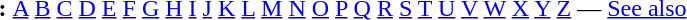<table id="toc" border="0">
<tr>
<th>:</th>
<td><a href='#'>A</a> <a href='#'>B</a> <a href='#'>C</a> <a href='#'>D</a> <a href='#'>E</a> <a href='#'>F</a> <a href='#'>G</a> <a href='#'>H</a> <a href='#'>I</a> <a href='#'>J</a> <a href='#'>K</a> <a href='#'>L</a> <a href='#'>M</a> <a href='#'>N</a> <a href='#'>O</a> <a href='#'>P</a> <a href='#'>Q</a> <a href='#'>R</a> <a href='#'>S</a> <a href='#'>T</a> <a href='#'>U</a> <a href='#'>V</a> <a href='#'>W</a> <a href='#'>X</a> <a href='#'>Y</a>  <a href='#'>Z</a> — <a href='#'>See also</a></td>
</tr>
</table>
